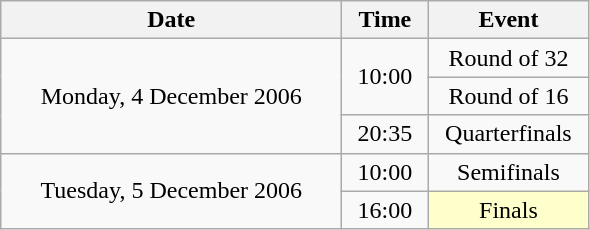<table class = "wikitable" style="text-align:center;">
<tr>
<th width=220>Date</th>
<th width=50>Time</th>
<th width=100>Event</th>
</tr>
<tr>
<td rowspan=3>Monday, 4 December 2006</td>
<td rowspan=2>10:00</td>
<td>Round of 32</td>
</tr>
<tr>
<td>Round of 16</td>
</tr>
<tr>
<td>20:35</td>
<td>Quarterfinals</td>
</tr>
<tr>
<td rowspan=2>Tuesday, 5 December 2006</td>
<td>10:00</td>
<td>Semifinals</td>
</tr>
<tr>
<td>16:00</td>
<td bgcolor=ffffcc>Finals</td>
</tr>
</table>
